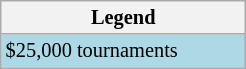<table class="wikitable" style="font-size:85%; width:13%;">
<tr>
<th>Legend</th>
</tr>
<tr style="background:lightblue;">
<td>$25,000 tournaments</td>
</tr>
</table>
